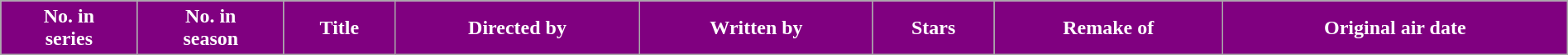<table class="wikitable plainrowheaders" style="width:100%; margin:auto;">
<tr>
<th scope="col" style="background-color: #800080; color: #ffffff;">No. in<br>series</th>
<th scope="col" style="background-color: #800080; color: #ffffff;">No. in<br>season</th>
<th scope="col" style="background-color: #800080; color: #ffffff;">Title</th>
<th scope="col" style="background-color: #800080; color: #ffffff;">Directed by</th>
<th scope="col" style="background-color: #800080; color: #ffffff;">Written by</th>
<th scope="col" style="background-color: #800080; color: #ffffff;">Stars</th>
<th scope="col" style="background-color: #800080; color: #ffffff;">Remake of</th>
<th scope="col" style="background-color: #800080; color: #ffffff;">Original air date<br>


















</th>
</tr>
</table>
